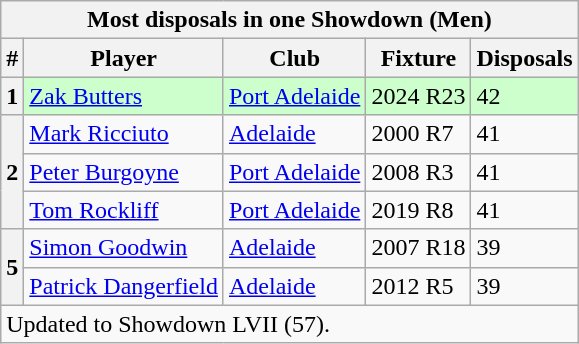<table class="wikitable">
<tr>
<th colspan="5">Most disposals in one Showdown (Men)</th>
</tr>
<tr>
<th>#</th>
<th>Player</th>
<th>Club</th>
<th>Fixture</th>
<th>Disposals</th>
</tr>
<tr style="background:#cfc;">
<th>1</th>
<td><a href='#'>Zak Butters</a></td>
<td><a href='#'>Port Adelaide</a></td>
<td>2024 R23</td>
<td>42</td>
</tr>
<tr>
<th rowspan="3">2</th>
<td><a href='#'>Mark Ricciuto</a></td>
<td><a href='#'>Adelaide</a></td>
<td>2000 R7</td>
<td>41</td>
</tr>
<tr>
<td><a href='#'>Peter Burgoyne</a></td>
<td><a href='#'>Port Adelaide</a></td>
<td>2008 R3</td>
<td>41</td>
</tr>
<tr>
<td><a href='#'>Tom Rockliff</a></td>
<td><a href='#'>Port Adelaide</a></td>
<td>2019 R8</td>
<td>41</td>
</tr>
<tr>
<th rowspan="2">5</th>
<td><a href='#'>Simon Goodwin</a></td>
<td><a href='#'>Adelaide</a></td>
<td>2007 R18</td>
<td>39</td>
</tr>
<tr>
<td><a href='#'>Patrick Dangerfield</a></td>
<td><a href='#'>Adelaide</a></td>
<td>2012 R5</td>
<td>39</td>
</tr>
<tr>
<td colspan="5">Updated to Showdown LVII (57).</td>
</tr>
</table>
